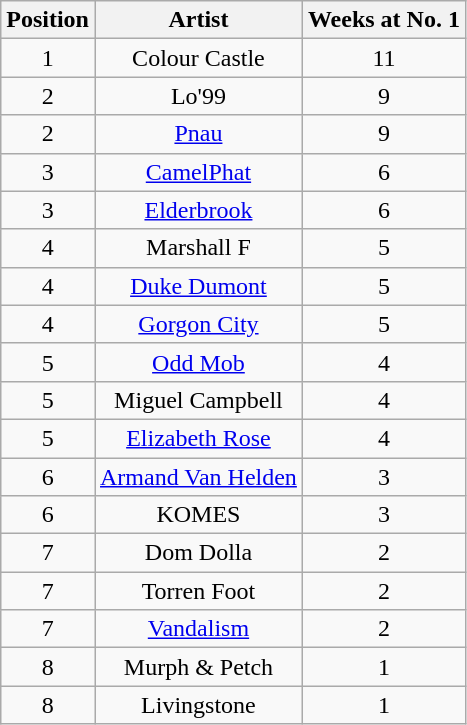<table class="wikitable">
<tr>
<th style="text-align: center;">Position</th>
<th style="text-align: center;">Artist</th>
<th style="text-align: center;">Weeks at No. 1</th>
</tr>
<tr>
<td style="text-align: center;">1</td>
<td style="text-align: center;">Colour Castle</td>
<td style="text-align: center;">11</td>
</tr>
<tr>
<td style="text-align: center;">2</td>
<td style="text-align: center;">Lo'99</td>
<td style="text-align: center;">9</td>
</tr>
<tr>
<td style="text-align: center;">2</td>
<td style="text-align: center;"><a href='#'>Pnau</a></td>
<td style="text-align: center;">9</td>
</tr>
<tr>
<td style="text-align: center;">3</td>
<td style="text-align: center;"><a href='#'>CamelPhat</a></td>
<td style="text-align: center;">6</td>
</tr>
<tr>
<td style="text-align: center;">3</td>
<td style="text-align: center;"><a href='#'>Elderbrook</a></td>
<td style="text-align: center;">6</td>
</tr>
<tr>
<td style="text-align: center;">4</td>
<td style="text-align: center;">Marshall F</td>
<td style="text-align: center;">5</td>
</tr>
<tr>
<td style="text-align: center;">4</td>
<td style="text-align: center;"><a href='#'>Duke Dumont</a></td>
<td style="text-align: center;">5</td>
</tr>
<tr>
<td style="text-align: center;">4</td>
<td style="text-align: center;"><a href='#'>Gorgon City</a></td>
<td style="text-align: center;">5</td>
</tr>
<tr>
<td style="text-align: center;">5</td>
<td style="text-align: center;"><a href='#'>Odd Mob</a></td>
<td style="text-align: center;">4</td>
</tr>
<tr>
<td style="text-align: center;">5</td>
<td style="text-align: center;">Miguel Campbell</td>
<td style="text-align: center;">4</td>
</tr>
<tr>
<td style="text-align: center;">5</td>
<td style="text-align: center;"><a href='#'>Elizabeth Rose</a></td>
<td style="text-align: center;">4</td>
</tr>
<tr>
<td style="text-align: center;">6</td>
<td style="text-align: center;"><a href='#'>Armand Van Helden</a></td>
<td style="text-align: center;">3</td>
</tr>
<tr>
<td style="text-align: center;">6</td>
<td style="text-align: center;">KOMES</td>
<td style="text-align: center;">3</td>
</tr>
<tr>
<td style="text-align: center;">7</td>
<td style="text-align: center;">Dom Dolla</td>
<td style="text-align: center;">2</td>
</tr>
<tr>
<td style="text-align: center;">7</td>
<td style="text-align: center;">Torren Foot</td>
<td style="text-align: center;">2</td>
</tr>
<tr>
<td style="text-align: center;">7</td>
<td style="text-align: center;"><a href='#'>Vandalism</a></td>
<td style="text-align: center;">2</td>
</tr>
<tr>
<td style="text-align: center;">8</td>
<td style="text-align: center;">Murph & Petch</td>
<td style="text-align: center;">1</td>
</tr>
<tr>
<td style="text-align: center;">8</td>
<td style="text-align: center;">Livingstone</td>
<td style="text-align: center;">1</td>
</tr>
</table>
